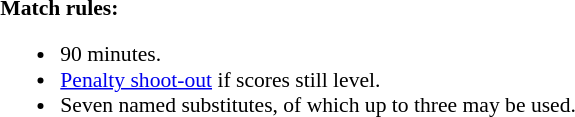<table style="width:100%; font-size:90%">
<tr>
<td><br></td>
<td style="width:60%; vertical-align:top"><br><strong>Match rules:</strong><ul><li>90 minutes.</li><li><a href='#'>Penalty shoot-out</a> if scores still level.</li><li>Seven named substitutes, of which up to three may be used.</li></ul></td>
</tr>
</table>
